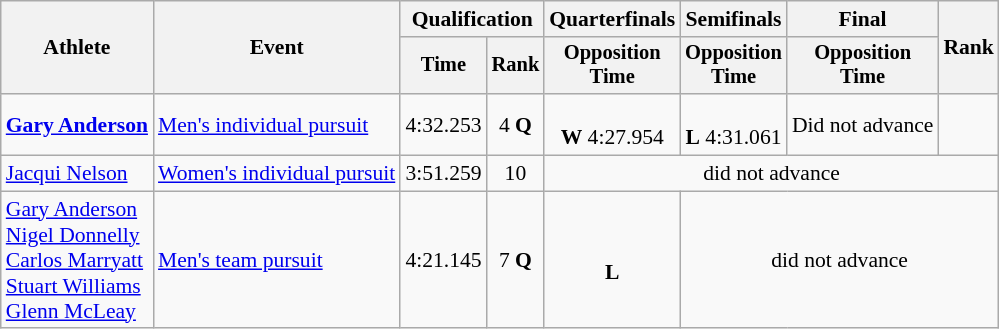<table class="wikitable" style="font-size:90%;text-align:center;">
<tr>
<th rowspan=2>Athlete</th>
<th rowspan=2>Event</th>
<th colspan=2>Qualification</th>
<th>Quarterfinals</th>
<th>Semifinals</th>
<th>Final</th>
<th rowspan=2>Rank</th>
</tr>
<tr style="font-size:95%">
<th>Time</th>
<th>Rank</th>
<th>Opposition<br>Time</th>
<th>Opposition<br>Time</th>
<th>Opposition<br>Time</th>
</tr>
<tr>
<td align=left><strong><a href='#'>Gary Anderson</a></strong></td>
<td align=left><a href='#'>Men's individual pursuit</a></td>
<td>4:32.253</td>
<td>4 <strong>Q</strong></td>
<td><br><strong>W</strong> 4:27.954</td>
<td><br><strong>L</strong> 4:31.061</td>
<td>Did not advance</td>
<td></td>
</tr>
<tr>
<td align=left><a href='#'>Jacqui Nelson</a></td>
<td align=left><a href='#'>Women's individual pursuit</a></td>
<td>3:51.259</td>
<td>10</td>
<td colspan=4>did not advance</td>
</tr>
<tr>
<td align=left><a href='#'>Gary Anderson</a><br><a href='#'>Nigel Donnelly</a><br><a href='#'>Carlos Marryatt</a><br><a href='#'>Stuart Williams</a><br><a href='#'>Glenn McLeay</a></td>
<td align=left><a href='#'>Men's team pursuit</a></td>
<td>4:21.145</td>
<td>7 <strong>Q</strong></td>
<td><br><strong>L</strong> </td>
<td colspan=3>did not advance</td>
</tr>
</table>
